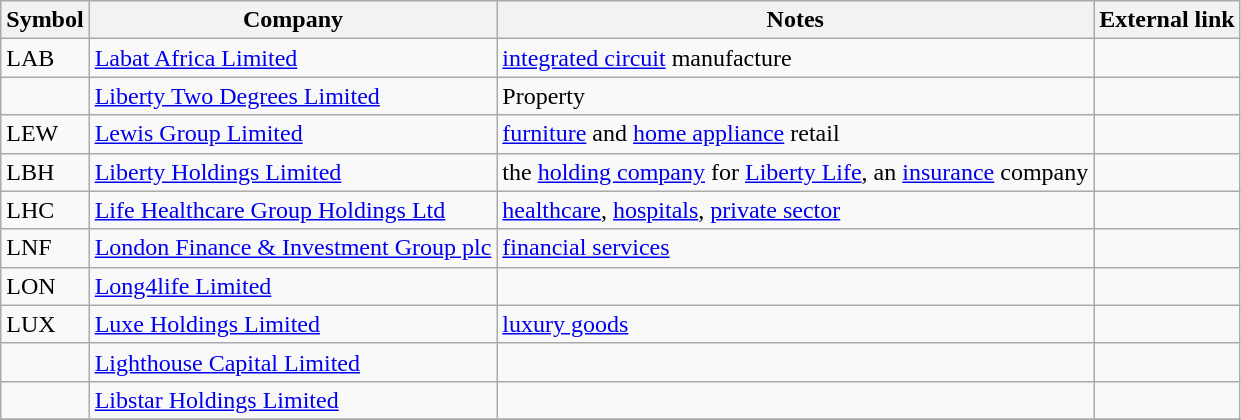<table class="wikitable sortable">
<tr>
<th>Symbol</th>
<th>Company</th>
<th>Notes</th>
<th>External link</th>
</tr>
<tr>
<td>LAB</td>
<td><a href='#'>Labat Africa Limited</a></td>
<td><a href='#'>integrated circuit</a> manufacture</td>
<td></td>
</tr>
<tr>
<td></td>
<td><a href='#'>Liberty Two Degrees Limited</a></td>
<td>Property</td>
<td></td>
</tr>
<tr>
<td>LEW</td>
<td><a href='#'>Lewis Group Limited</a></td>
<td><a href='#'>furniture</a> and <a href='#'>home appliance</a> retail</td>
<td></td>
</tr>
<tr>
<td>LBH</td>
<td><a href='#'>Liberty Holdings Limited</a></td>
<td>the <a href='#'>holding company</a> for <a href='#'>Liberty Life</a>, an <a href='#'>insurance</a> company</td>
<td></td>
</tr>
<tr>
<td>LHC</td>
<td><a href='#'>Life Healthcare Group Holdings Ltd</a></td>
<td><a href='#'>healthcare</a>, <a href='#'>hospitals</a>, <a href='#'>private sector</a></td>
<td> </td>
</tr>
<tr>
<td>LNF</td>
<td><a href='#'>London Finance & Investment Group plc</a></td>
<td><a href='#'>financial services</a></td>
<td></td>
</tr>
<tr>
<td>LON</td>
<td><a href='#'>Long4life Limited</a></td>
<td></td>
<td></td>
</tr>
<tr>
<td>LUX</td>
<td><a href='#'>Luxe Holdings Limited</a></td>
<td><a href='#'>luxury goods</a></td>
<td></td>
</tr>
<tr>
<td></td>
<td><a href='#'>Lighthouse Capital Limited</a></td>
<td></td>
<td></td>
</tr>
<tr>
<td></td>
<td><a href='#'>Libstar Holdings Limited</a></td>
<td></td>
<td></td>
</tr>
<tr>
</tr>
</table>
